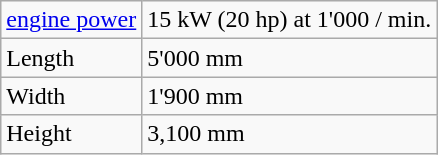<table Class = "wikitable">
<tr 4>
<td><a href='#'>engine power</a></td>
<td>15 kW (20 hp) at 1'000 / min.</td>
</tr>
<tr>
<td>Length</td>
<td>5'000 mm</td>
</tr>
<tr>
<td>Width</td>
<td>1'900 mm</td>
</tr>
<tr>
<td>Height</td>
<td>3,100 mm</td>
</tr>
</table>
